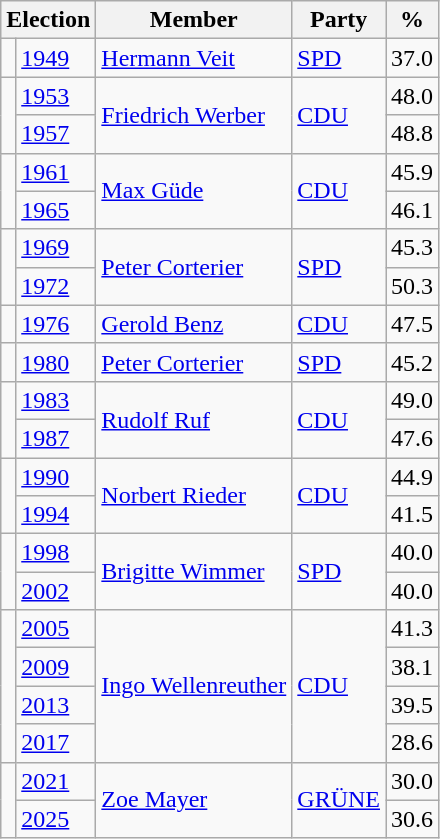<table class=wikitable>
<tr>
<th colspan=2>Election</th>
<th>Member</th>
<th>Party</th>
<th>%</th>
</tr>
<tr>
<td bgcolor=></td>
<td><a href='#'>1949</a></td>
<td><a href='#'>Hermann Veit</a></td>
<td><a href='#'>SPD</a></td>
<td align=right>37.0</td>
</tr>
<tr>
<td rowspan=2 bgcolor=></td>
<td><a href='#'>1953</a></td>
<td rowspan=2><a href='#'>Friedrich Werber</a></td>
<td rowspan=2><a href='#'>CDU</a></td>
<td align=right>48.0</td>
</tr>
<tr>
<td><a href='#'>1957</a></td>
<td align=right>48.8</td>
</tr>
<tr>
<td rowspan=2 bgcolor=></td>
<td><a href='#'>1961</a></td>
<td rowspan=2><a href='#'>Max Güde</a></td>
<td rowspan=2><a href='#'>CDU</a></td>
<td align=right>45.9</td>
</tr>
<tr>
<td><a href='#'>1965</a></td>
<td align=right>46.1</td>
</tr>
<tr>
<td rowspan=2 bgcolor=></td>
<td><a href='#'>1969</a></td>
<td rowspan=2><a href='#'>Peter Corterier</a></td>
<td rowspan=2><a href='#'>SPD</a></td>
<td align=right>45.3</td>
</tr>
<tr>
<td><a href='#'>1972</a></td>
<td align=right>50.3</td>
</tr>
<tr>
<td bgcolor=></td>
<td><a href='#'>1976</a></td>
<td><a href='#'>Gerold Benz</a></td>
<td><a href='#'>CDU</a></td>
<td align=right>47.5</td>
</tr>
<tr>
<td bgcolor=></td>
<td><a href='#'>1980</a></td>
<td><a href='#'>Peter Corterier</a></td>
<td><a href='#'>SPD</a></td>
<td align=right>45.2</td>
</tr>
<tr>
<td rowspan=2 bgcolor=></td>
<td><a href='#'>1983</a></td>
<td rowspan=2><a href='#'>Rudolf Ruf</a></td>
<td rowspan=2><a href='#'>CDU</a></td>
<td align=right>49.0</td>
</tr>
<tr>
<td><a href='#'>1987</a></td>
<td align=right>47.6</td>
</tr>
<tr>
<td rowspan=2 bgcolor=></td>
<td><a href='#'>1990</a></td>
<td rowspan=2><a href='#'>Norbert Rieder</a></td>
<td rowspan=2><a href='#'>CDU</a></td>
<td align=right>44.9</td>
</tr>
<tr>
<td><a href='#'>1994</a></td>
<td align=right>41.5</td>
</tr>
<tr>
<td rowspan=2 bgcolor=></td>
<td><a href='#'>1998</a></td>
<td rowspan=2><a href='#'>Brigitte Wimmer</a></td>
<td rowspan=2><a href='#'>SPD</a></td>
<td align=right>40.0</td>
</tr>
<tr>
<td><a href='#'>2002</a></td>
<td align=right>40.0</td>
</tr>
<tr>
<td rowspan=4 bgcolor=></td>
<td><a href='#'>2005</a></td>
<td rowspan=4><a href='#'>Ingo Wellenreuther</a></td>
<td rowspan=4><a href='#'>CDU</a></td>
<td align=right>41.3</td>
</tr>
<tr>
<td><a href='#'>2009</a></td>
<td align=right>38.1</td>
</tr>
<tr>
<td><a href='#'>2013</a></td>
<td align=right>39.5</td>
</tr>
<tr>
<td><a href='#'>2017</a></td>
<td align=right>28.6</td>
</tr>
<tr>
<td rowspan=2 bgcolor=></td>
<td><a href='#'>2021</a></td>
<td rowspan=2><a href='#'>Zoe Mayer</a></td>
<td rowspan=2><a href='#'>GRÜNE</a></td>
<td align=right>30.0</td>
</tr>
<tr>
<td><a href='#'>2025</a></td>
<td align=right>30.6</td>
</tr>
</table>
